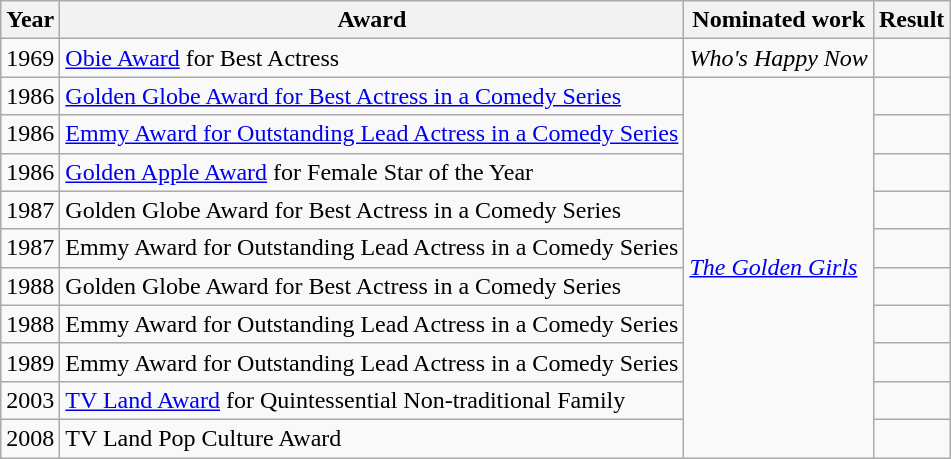<table class="wikitable">
<tr>
<th>Year</th>
<th>Award</th>
<th>Nominated work</th>
<th>Result</th>
</tr>
<tr>
<td>1969</td>
<td><a href='#'>Obie Award</a> for Best Actress</td>
<td><em>Who's Happy Now</em></td>
<td></td>
</tr>
<tr>
<td>1986</td>
<td><a href='#'>Golden Globe Award for Best Actress in a Comedy Series</a></td>
<td rowspan=10><em><a href='#'>The Golden Girls</a></em></td>
<td></td>
</tr>
<tr>
<td>1986</td>
<td><a href='#'>Emmy Award for Outstanding Lead Actress in a Comedy Series</a></td>
<td></td>
</tr>
<tr>
<td>1986</td>
<td><a href='#'>Golden Apple Award</a> for Female Star of the Year</td>
<td></td>
</tr>
<tr>
<td>1987</td>
<td>Golden Globe Award for Best Actress in a Comedy Series</td>
<td></td>
</tr>
<tr>
<td>1987</td>
<td>Emmy Award for Outstanding Lead Actress in a Comedy Series</td>
<td></td>
</tr>
<tr>
<td>1988</td>
<td>Golden Globe Award for Best Actress in a Comedy Series</td>
<td></td>
</tr>
<tr>
<td>1988</td>
<td>Emmy Award for Outstanding Lead Actress in a Comedy Series</td>
<td></td>
</tr>
<tr>
<td>1989</td>
<td>Emmy Award for Outstanding Lead Actress in a Comedy Series</td>
<td></td>
</tr>
<tr>
<td>2003</td>
<td><a href='#'>TV Land Award</a> for Quintessential Non-traditional Family</td>
<td></td>
</tr>
<tr>
<td>2008</td>
<td>TV Land Pop Culture Award</td>
<td></td>
</tr>
</table>
